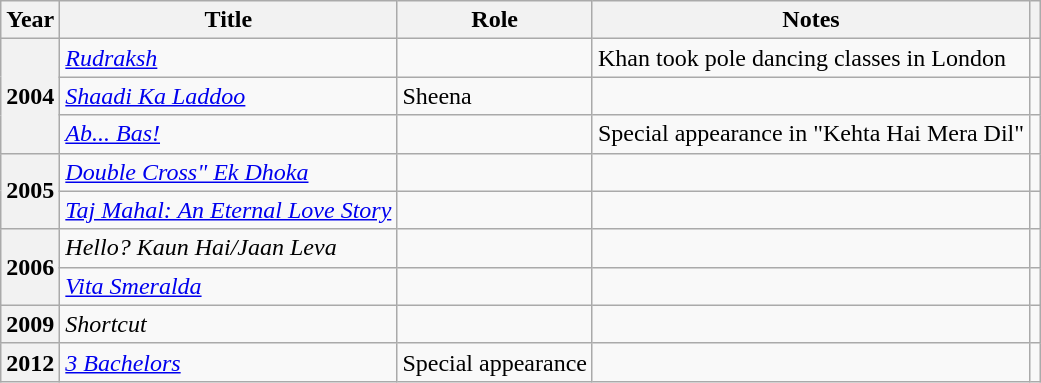<table class="wikitable plainrowheaders sortable">
<tr>
<th scope="col">Year</th>
<th scope="col">Title</th>
<th scope="col">Role</th>
<th scope="col" class="unsortable">Notes</th>
<th scope="col" class="unsortable"></th>
</tr>
<tr>
<th scope="row" rowspan="3">2004</th>
<td><em><a href='#'>Rudraksh</a></em></td>
<td></td>
<td>Khan took pole dancing classes in London</td>
<td></td>
</tr>
<tr>
<td><em><a href='#'>Shaadi Ka Laddoo</a></em></td>
<td>Sheena</td>
<td></td>
<td></td>
</tr>
<tr>
<td><em><a href='#'>Ab... Bas!</a></em></td>
<td></td>
<td>Special appearance in "Kehta Hai Mera Dil"</td>
<td></td>
</tr>
<tr>
<th scope="row" rowspan="2">2005</th>
<td><em><a href='#'>Double Cross" Ek Dhoka</a></em></td>
<td></td>
<td></td>
<td></td>
</tr>
<tr>
<td><em><a href='#'>Taj Mahal: An Eternal Love Story</a></em></td>
<td></td>
<td></td>
<td></td>
</tr>
<tr>
<th scope="row" rowspan="2">2006</th>
<td><em>Hello? Kaun Hai/Jaan Leva</em></td>
<td></td>
<td></td>
<td></td>
</tr>
<tr>
<td><em><a href='#'>Vita Smeralda</a></em></td>
<td></td>
<td></td>
<td></td>
</tr>
<tr>
<th scope="row">2009</th>
<td><em>Shortcut</em></td>
<td></td>
<td></td>
<td></td>
</tr>
<tr>
<th scope="row">2012</th>
<td><em><a href='#'>3 Bachelors</a></em></td>
<td>Special appearance</td>
<td></td>
<td></td>
</tr>
</table>
